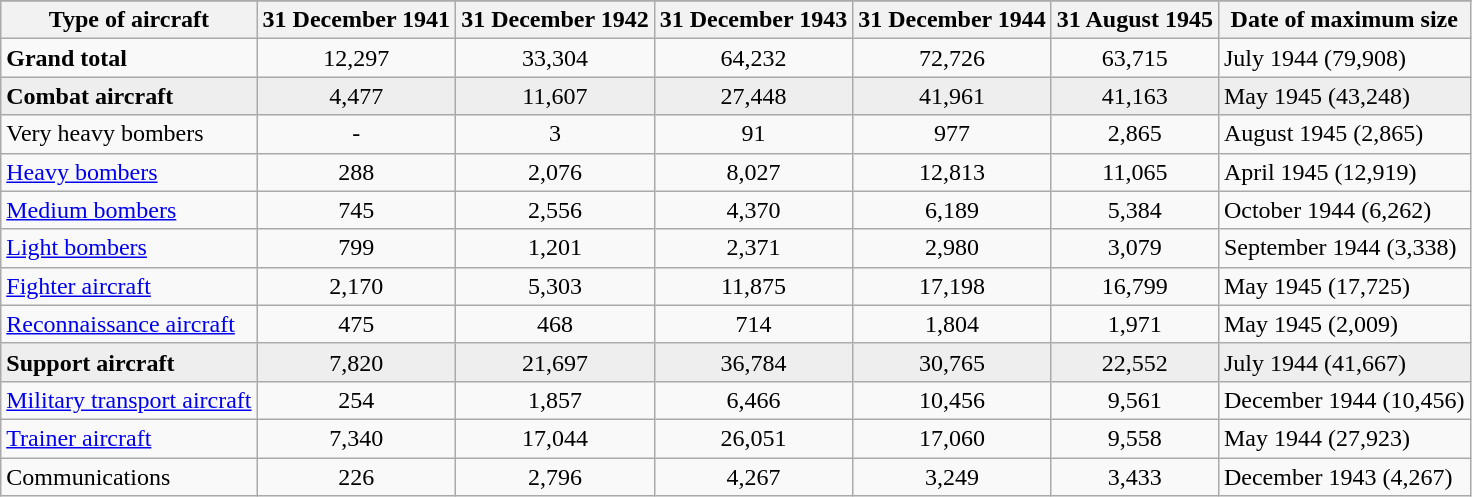<table class="wikitable">
<tr>
</tr>
<tr style=>
<th>Type of aircraft</th>
<th>31 December 1941</th>
<th>31 December 1942</th>
<th>31 December 1943</th>
<th>31 December 1944</th>
<th>31 August 1945</th>
<th>Date of maximum size</th>
</tr>
<tr>
<td><strong>Grand total</strong></td>
<td align=center>12,297</td>
<td align=center>33,304</td>
<td align=center>64,232</td>
<td align=center>72,726</td>
<td align=center>63,715</td>
<td>July 1944 (79,908)</td>
</tr>
<tr style="background: #eeeeee;">
<td><strong>Combat aircraft</strong></td>
<td align=center>4,477</td>
<td align=center>11,607</td>
<td align=center>27,448</td>
<td align=center>41,961</td>
<td align=center>41,163</td>
<td>May 1945 (43,248)</td>
</tr>
<tr>
<td>Very heavy bombers</td>
<td align=center>-</td>
<td align=center>3</td>
<td align=center>91</td>
<td align=center>977</td>
<td align=center>2,865</td>
<td>August 1945 (2,865)</td>
</tr>
<tr>
<td><a href='#'>Heavy bombers</a></td>
<td align=center>288</td>
<td align=center>2,076</td>
<td align=center>8,027</td>
<td align=center>12,813</td>
<td align=center>11,065</td>
<td>April 1945 (12,919)</td>
</tr>
<tr>
<td><a href='#'>Medium bombers</a></td>
<td align=center>745</td>
<td align=center>2,556</td>
<td align=center>4,370</td>
<td align=center>6,189</td>
<td align=center>5,384</td>
<td>October 1944 (6,262)</td>
</tr>
<tr>
<td><a href='#'>Light bombers</a></td>
<td align=center>799</td>
<td align=center>1,201</td>
<td align=center>2,371</td>
<td align=center>2,980</td>
<td align=center>3,079</td>
<td>September 1944 (3,338)</td>
</tr>
<tr>
<td><a href='#'>Fighter aircraft</a></td>
<td align=center>2,170</td>
<td align=center>5,303</td>
<td align=center>11,875</td>
<td align=center>17,198</td>
<td align=center>16,799</td>
<td>May 1945 (17,725)</td>
</tr>
<tr>
<td><a href='#'>Reconnaissance aircraft</a></td>
<td align=center>475</td>
<td align=center>468</td>
<td align=center>714</td>
<td align=center>1,804</td>
<td align=center>1,971</td>
<td>May 1945 (2,009)</td>
</tr>
<tr style="background: #eeeeee;">
<td><strong>Support aircraft</strong></td>
<td align=center>7,820</td>
<td align=center>21,697</td>
<td align=center>36,784</td>
<td align=center>30,765</td>
<td align=center>22,552</td>
<td>July 1944 (41,667)</td>
</tr>
<tr>
<td><a href='#'>Military transport aircraft</a></td>
<td align=center>254</td>
<td align=center>1,857</td>
<td align=center>6,466</td>
<td align=center>10,456</td>
<td align=center>9,561</td>
<td>December 1944 (10,456)</td>
</tr>
<tr>
<td><a href='#'>Trainer aircraft</a></td>
<td align=center>7,340</td>
<td align=center>17,044</td>
<td align=center>26,051</td>
<td align=center>17,060</td>
<td align=center>9,558</td>
<td>May 1944 (27,923)</td>
</tr>
<tr>
<td>Communications</td>
<td align=center>226</td>
<td align=center>2,796</td>
<td align=center>4,267</td>
<td align=center>3,249</td>
<td align=center>3,433</td>
<td>December 1943 (4,267)</td>
</tr>
</table>
